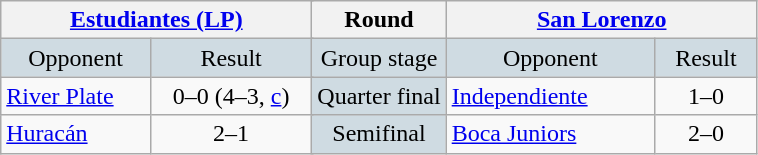<table class="wikitable" style="text-align:center;">
<tr>
<th colspan=3 width=200px><a href='#'>Estudiantes (LP)</a></th>
<th>Round</th>
<th colspan=3 width=200px><a href='#'>San Lorenzo</a></th>
</tr>
<tr bgcolor= #CFDBE2>
<td width= x>Opponent</td>
<td colspan=2>Result</td>
<td>Group stage</td>
<td width= px>Opponent</td>
<td colspan=2>Result</td>
</tr>
<tr>
<td align=left><a href='#'>River Plate</a></td>
<td colspan=2>0–0 (4–3, <a href='#'>c</a>)</td>
<td bgcolor= #CFDBE2>Quarter final</td>
<td align=left><a href='#'>Independiente</a></td>
<td colspan=2>1–0</td>
</tr>
<tr>
<td align=left><a href='#'>Huracán</a></td>
<td colspan=2>2–1</td>
<td bgcolor= #CFDBE2>Semifinal</td>
<td align=left><a href='#'>Boca Juniors</a></td>
<td colspan=2>2–0</td>
</tr>
</table>
